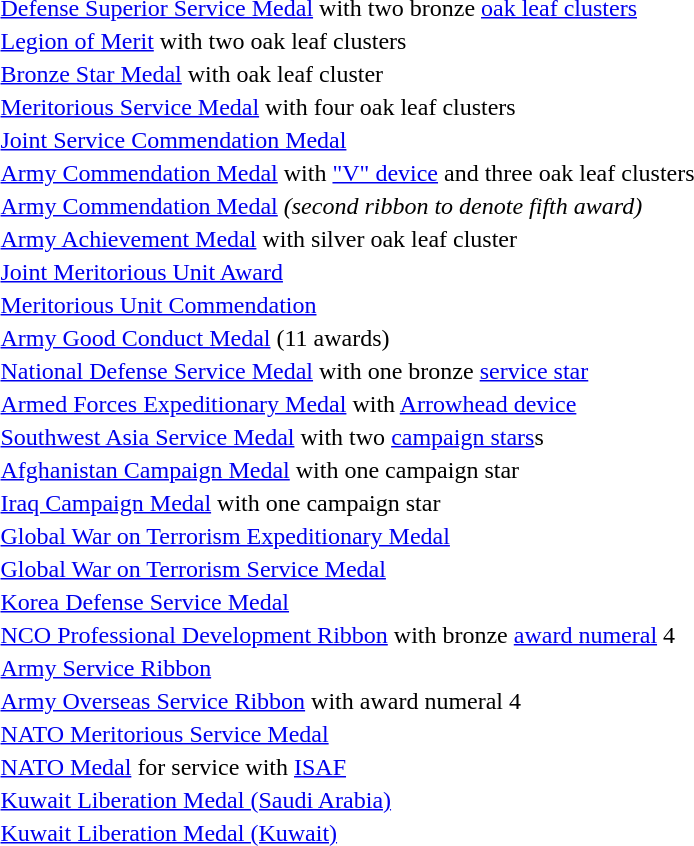<table>
<tr>
<td><span></span><span></span></td>
<td><a href='#'>Defense Superior Service Medal</a> with two bronze <a href='#'>oak leaf clusters</a></td>
</tr>
<tr>
<td><span></span><span></span></td>
<td><a href='#'>Legion of Merit</a> with two oak leaf clusters</td>
</tr>
<tr>
<td></td>
<td><a href='#'>Bronze Star Medal</a> with oak leaf cluster</td>
</tr>
<tr>
<td><span></span><span></span><span></span><span></span></td>
<td><a href='#'>Meritorious Service Medal</a> with four oak leaf clusters</td>
</tr>
<tr>
<td></td>
<td><a href='#'>Joint Service Commendation Medal</a></td>
</tr>
<tr>
<td><span></span><span></span><span></span><span></span></td>
<td><a href='#'>Army Commendation Medal</a> with <a href='#'>"V" device</a> and three oak leaf clusters</td>
</tr>
<tr>
<td></td>
<td><a href='#'>Army Commendation Medal</a> <em>(second ribbon to denote fifth award)</em></td>
</tr>
<tr>
<td></td>
<td><a href='#'>Army Achievement Medal</a> with silver oak leaf cluster</td>
</tr>
<tr>
<td></td>
<td><a href='#'>Joint Meritorious Unit Award</a></td>
</tr>
<tr>
<td></td>
<td><a href='#'>Meritorious Unit Commendation</a></td>
</tr>
<tr>
<td><span></span></td>
<td><a href='#'>Army Good Conduct Medal</a> (11 awards)</td>
</tr>
<tr>
<td></td>
<td><a href='#'>National Defense Service Medal</a> with one bronze <a href='#'>service star</a></td>
</tr>
<tr>
<td></td>
<td><a href='#'>Armed Forces Expeditionary Medal</a> with <a href='#'>Arrowhead device</a></td>
</tr>
<tr>
<td><span></span><span></span></td>
<td><a href='#'>Southwest Asia Service Medal</a> with two <a href='#'>campaign stars</a>s</td>
</tr>
<tr>
<td></td>
<td><a href='#'>Afghanistan Campaign Medal</a> with one campaign star</td>
</tr>
<tr>
<td></td>
<td><a href='#'>Iraq Campaign Medal</a> with one campaign star</td>
</tr>
<tr>
<td></td>
<td><a href='#'>Global War on Terrorism Expeditionary Medal</a></td>
</tr>
<tr>
<td></td>
<td><a href='#'>Global War on Terrorism Service Medal</a></td>
</tr>
<tr>
<td></td>
<td><a href='#'>Korea Defense Service Medal</a></td>
</tr>
<tr>
<td><span></span></td>
<td><a href='#'>NCO Professional Development Ribbon</a> with bronze <a href='#'>award numeral</a> 4</td>
</tr>
<tr>
<td></td>
<td><a href='#'>Army Service Ribbon</a></td>
</tr>
<tr>
<td><span></span></td>
<td><a href='#'>Army Overseas Service Ribbon</a> with award numeral 4</td>
</tr>
<tr>
<td></td>
<td><a href='#'>NATO Meritorious Service Medal</a></td>
</tr>
<tr>
<td></td>
<td><a href='#'>NATO Medal</a> for service with <a href='#'>ISAF</a></td>
</tr>
<tr>
<td></td>
<td><a href='#'>Kuwait Liberation Medal (Saudi Arabia)</a></td>
</tr>
<tr>
<td></td>
<td><a href='#'>Kuwait Liberation Medal (Kuwait)</a></td>
</tr>
</table>
